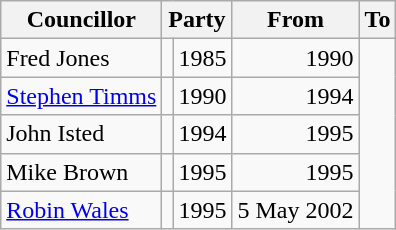<table class=wikitable>
<tr>
<th>Councillor</th>
<th colspan=2>Party</th>
<th>From</th>
<th>To</th>
</tr>
<tr>
<td>Fred Jones</td>
<td></td>
<td align=right>1985</td>
<td align=right>1990</td>
</tr>
<tr>
<td><a href='#'>Stephen Timms</a></td>
<td></td>
<td align=right>1990</td>
<td align=right>1994</td>
</tr>
<tr>
<td>John Isted</td>
<td></td>
<td align=right>1994</td>
<td align=right>1995</td>
</tr>
<tr>
<td>Mike Brown</td>
<td></td>
<td align=right>1995</td>
<td align=right>1995</td>
</tr>
<tr>
<td><a href='#'>Robin Wales</a></td>
<td></td>
<td align=right>1995</td>
<td align=right>5 May 2002</td>
</tr>
</table>
